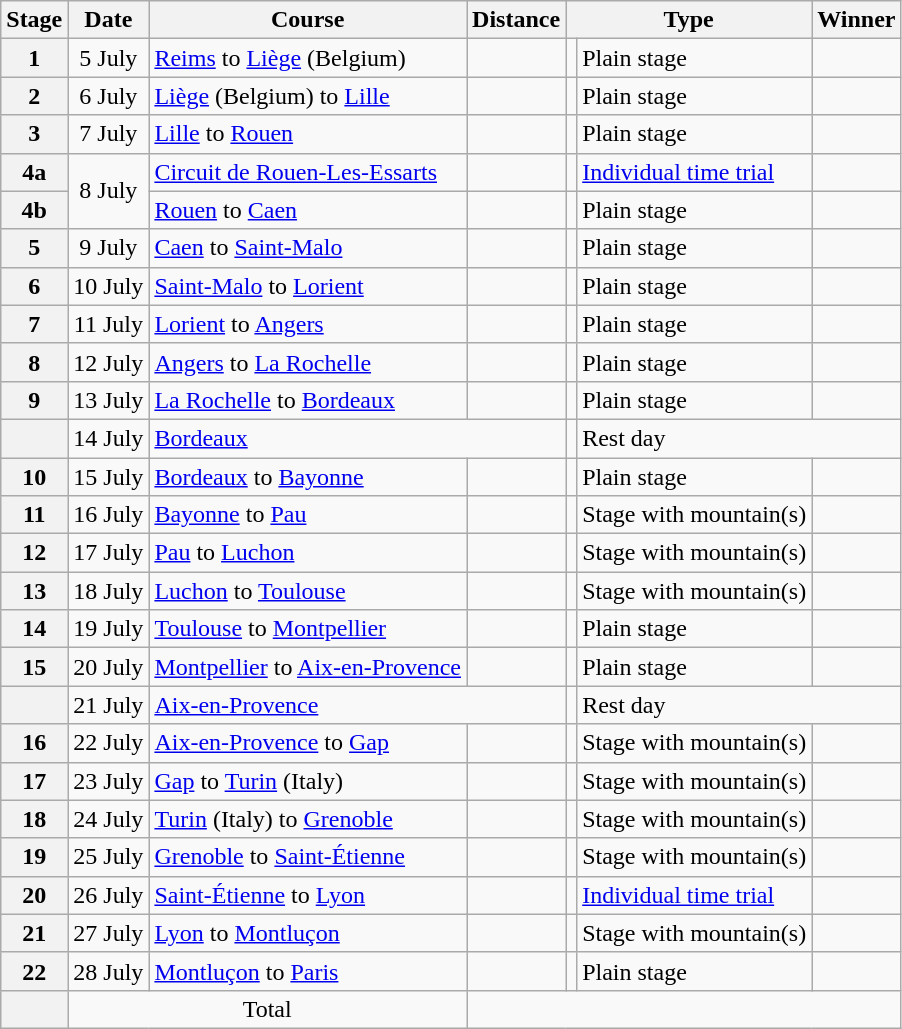<table class="wikitable">
<tr>
<th scope="col">Stage</th>
<th scope="col">Date</th>
<th scope="col">Course</th>
<th scope="col">Distance</th>
<th scope="col" colspan="2">Type</th>
<th scope="col">Winner</th>
</tr>
<tr>
<th scope="row">1</th>
<td style="text-align:center;">5 July</td>
<td><a href='#'>Reims</a> to <a href='#'>Liège</a> (Belgium)</td>
<td style="text-align:center;"></td>
<td></td>
<td>Plain stage</td>
<td></td>
</tr>
<tr>
<th scope="row">2</th>
<td style="text-align:center;">6 July</td>
<td><a href='#'>Liège</a> (Belgium) to <a href='#'>Lille</a></td>
<td style="text-align:center;"></td>
<td></td>
<td>Plain stage</td>
<td></td>
</tr>
<tr>
<th scope="row">3</th>
<td style="text-align:center;">7 July</td>
<td><a href='#'>Lille</a> to <a href='#'>Rouen</a></td>
<td style="text-align:center;"></td>
<td></td>
<td>Plain stage</td>
<td></td>
</tr>
<tr>
<th scope="row">4a</th>
<td rowspan="2" style="text-align:center;">8 July</td>
<td><a href='#'>Circuit de Rouen-Les-Essarts</a></td>
<td style="text-align:center;"></td>
<td></td>
<td><a href='#'>Individual time trial</a></td>
<td></td>
</tr>
<tr>
<th scope="row">4b</th>
<td><a href='#'>Rouen</a> to <a href='#'>Caen</a></td>
<td style="text-align:center;"></td>
<td></td>
<td>Plain stage</td>
<td></td>
</tr>
<tr>
<th scope="row">5</th>
<td style="text-align:center;">9 July</td>
<td><a href='#'>Caen</a> to <a href='#'>Saint-Malo</a></td>
<td style="text-align:center;"></td>
<td></td>
<td>Plain stage</td>
<td></td>
</tr>
<tr>
<th scope="row">6</th>
<td style="text-align:center;">10 July</td>
<td><a href='#'>Saint-Malo</a> to <a href='#'>Lorient</a></td>
<td style="text-align:center;"></td>
<td></td>
<td>Plain stage</td>
<td></td>
</tr>
<tr>
<th scope="row">7</th>
<td style="text-align:center;">11 July</td>
<td><a href='#'>Lorient</a> to <a href='#'>Angers</a></td>
<td style="text-align:center;"></td>
<td></td>
<td>Plain stage</td>
<td></td>
</tr>
<tr>
<th scope="row">8</th>
<td style="text-align:center;">12 July</td>
<td><a href='#'>Angers</a> to <a href='#'>La Rochelle</a></td>
<td style="text-align:center;"></td>
<td></td>
<td>Plain stage</td>
<td></td>
</tr>
<tr>
<th scope="row">9</th>
<td style="text-align:center;">13 July</td>
<td><a href='#'>La Rochelle</a> to <a href='#'>Bordeaux</a></td>
<td style="text-align:center;"></td>
<td></td>
<td>Plain stage</td>
<td></td>
</tr>
<tr>
<th scope="row"></th>
<td style="text-align:center;">14 July</td>
<td colspan="2"><a href='#'>Bordeaux</a></td>
<td></td>
<td colspan="2">Rest day</td>
</tr>
<tr>
<th scope="row">10</th>
<td style="text-align:center;">15 July</td>
<td><a href='#'>Bordeaux</a> to <a href='#'>Bayonne</a></td>
<td style="text-align:center;"></td>
<td></td>
<td>Plain stage</td>
<td></td>
</tr>
<tr>
<th scope="row">11</th>
<td style="text-align:center;">16 July</td>
<td><a href='#'>Bayonne</a> to <a href='#'>Pau</a></td>
<td style="text-align:center;"></td>
<td></td>
<td>Stage with mountain(s)</td>
<td></td>
</tr>
<tr>
<th scope="row">12</th>
<td style="text-align:center;">17 July</td>
<td><a href='#'>Pau</a> to <a href='#'>Luchon</a></td>
<td style="text-align:center;"></td>
<td></td>
<td>Stage with mountain(s)</td>
<td></td>
</tr>
<tr>
<th scope="row">13</th>
<td style="text-align:center;">18 July</td>
<td><a href='#'>Luchon</a> to <a href='#'>Toulouse</a></td>
<td style="text-align:center;"></td>
<td></td>
<td>Stage with mountain(s)</td>
<td></td>
</tr>
<tr>
<th scope="row">14</th>
<td style="text-align:center;">19 July</td>
<td><a href='#'>Toulouse</a> to <a href='#'>Montpellier</a></td>
<td style="text-align:center;"></td>
<td></td>
<td>Plain stage</td>
<td></td>
</tr>
<tr>
<th scope="row">15</th>
<td style="text-align:center;">20 July</td>
<td><a href='#'>Montpellier</a> to <a href='#'>Aix-en-Provence</a></td>
<td style="text-align:center;"></td>
<td></td>
<td>Plain stage</td>
<td></td>
</tr>
<tr>
<th scope="row"></th>
<td style="text-align:center;">21 July</td>
<td colspan="2"><a href='#'>Aix-en-Provence</a></td>
<td></td>
<td colspan="2">Rest day</td>
</tr>
<tr>
<th scope="row">16</th>
<td style="text-align:center;">22 July</td>
<td><a href='#'>Aix-en-Provence</a> to <a href='#'>Gap</a></td>
<td style="text-align:center;"></td>
<td></td>
<td>Stage with mountain(s)</td>
<td></td>
</tr>
<tr>
<th scope="row">17</th>
<td style="text-align:center;">23 July</td>
<td><a href='#'>Gap</a> to <a href='#'>Turin</a> (Italy)</td>
<td style="text-align:center;"></td>
<td></td>
<td>Stage with mountain(s)</td>
<td></td>
</tr>
<tr>
<th scope="row">18</th>
<td style="text-align:center;">24 July</td>
<td><a href='#'>Turin</a> (Italy) to <a href='#'>Grenoble</a></td>
<td style="text-align:center;"></td>
<td></td>
<td>Stage with mountain(s)</td>
<td></td>
</tr>
<tr>
<th scope="row">19</th>
<td style="text-align:center;">25 July</td>
<td><a href='#'>Grenoble</a> to <a href='#'>Saint-Étienne</a></td>
<td style="text-align:center;"></td>
<td></td>
<td>Stage with mountain(s)</td>
<td></td>
</tr>
<tr>
<th scope="row">20</th>
<td style="text-align:center;">26 July</td>
<td><a href='#'>Saint-Étienne</a> to <a href='#'>Lyon</a></td>
<td style="text-align:center;"></td>
<td></td>
<td><a href='#'>Individual time trial</a></td>
<td></td>
</tr>
<tr>
<th scope="row">21</th>
<td style="text-align:center;">27 July</td>
<td><a href='#'>Lyon</a> to <a href='#'>Montluçon</a></td>
<td style="text-align:center;"></td>
<td></td>
<td>Stage with mountain(s)</td>
<td></td>
</tr>
<tr>
<th scope="row">22</th>
<td style="text-align:center;">28 July</td>
<td><a href='#'>Montluçon</a> to <a href='#'>Paris</a></td>
<td style="text-align:center;"></td>
<td></td>
<td>Plain stage</td>
<td></td>
</tr>
<tr>
<th scope="row"></th>
<td colspan="2" style="text-align:center">Total</td>
<td colspan="4" style="text-align:center"></td>
</tr>
</table>
